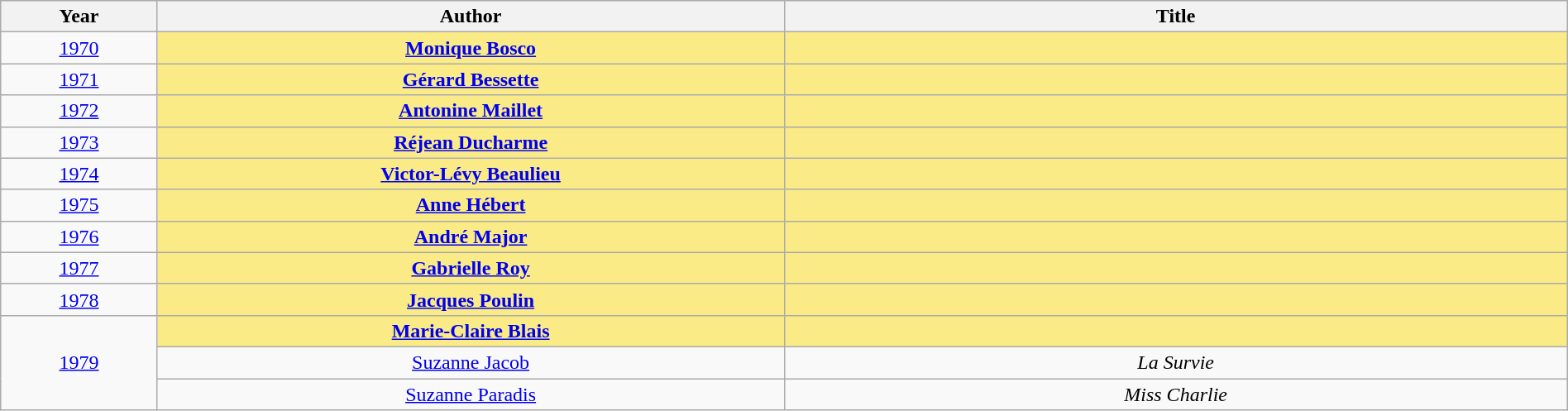<table class="wikitable" width="100%">
<tr>
<th>Year</th>
<th width="40%">Author</th>
<th width="50%">Title</th>
</tr>
<tr>
<td align="center"><a href='#'>1970</a></td>
<td align="center" style="background:#FAEB86"><strong><a href='#'>Monique Bosco</a></strong></td>
<td align="center" style="background:#FAEB86"><strong><em></em></strong></td>
</tr>
<tr>
<td align="center"><a href='#'>1971</a></td>
<td align="center" style="background:#FAEB86"><strong><a href='#'>Gérard Bessette</a></strong></td>
<td align="center" style="background:#FAEB86"><strong><em></em></strong></td>
</tr>
<tr>
<td align="center"><a href='#'>1972</a></td>
<td align="center" style="background:#FAEB86"><strong><a href='#'>Antonine Maillet</a></strong></td>
<td align="center" style="background:#FAEB86"><strong><em></em></strong></td>
</tr>
<tr>
<td align="center"><a href='#'>1973</a></td>
<td align="center" style="background:#FAEB86"><strong><a href='#'>Réjean Ducharme</a></strong></td>
<td align="center" style="background:#FAEB86"><strong><em></em></strong></td>
</tr>
<tr>
<td align="center"><a href='#'>1974</a></td>
<td align="center" style="background:#FAEB86"><strong><a href='#'>Victor-Lévy Beaulieu</a></strong></td>
<td align="center" style="background:#FAEB86"><strong><em></em></strong></td>
</tr>
<tr>
<td align="center"><a href='#'>1975</a></td>
<td align="center" style="background:#FAEB86"><strong><a href='#'>Anne Hébert</a></strong></td>
<td align="center" style="background:#FAEB86"><strong><em></em></strong></td>
</tr>
<tr>
<td align="center"><a href='#'>1976</a></td>
<td align="center" style="background:#FAEB86"><strong><a href='#'>André Major</a></strong></td>
<td align="center" style="background:#FAEB86"><strong><em></em></strong></td>
</tr>
<tr>
<td align="center"><a href='#'>1977</a></td>
<td align="center" style="background:#FAEB86"><strong><a href='#'>Gabrielle Roy</a></strong></td>
<td align="center" style="background:#FAEB86"><strong><em></em></strong></td>
</tr>
<tr>
<td align="center"><a href='#'>1978</a></td>
<td align="center" style="background:#FAEB86"><strong><a href='#'>Jacques Poulin</a></strong></td>
<td align="center" style="background:#FAEB86"><strong><em></em></strong></td>
</tr>
<tr>
<td align="center" rowspan="3"><a href='#'>1979</a></td>
<td align="center" style="background:#FAEB86"><strong><a href='#'>Marie-Claire Blais</a></strong></td>
<td align="center" style="background:#FAEB86"><strong><em></em></strong></td>
</tr>
<tr>
<td align="center"><a href='#'>Suzanne Jacob</a></td>
<td align="center"><em>La Survie</em></td>
</tr>
<tr>
<td align="center"><a href='#'>Suzanne Paradis</a></td>
<td align="center"><em>Miss Charlie</em></td>
</tr>
</table>
